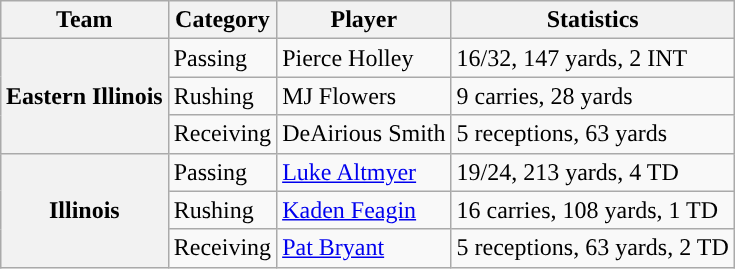<table class="wikitable" style="float:right">
<tr>
<th>Team</th>
<th>Category</th>
<th>Player</th>
<th>Statistics</th>
</tr>
<tr>
<th rowspan=3>Eastern Illinois</th>
<td>Passing</td>
<td>Pierce Holley</td>
<td>16/32, 147 yards, 2 INT</td>
</tr>
<tr>
<td>Rushing</td>
<td>MJ Flowers</td>
<td>9 carries, 28 yards</td>
</tr>
<tr>
<td>Receiving</td>
<td>DeAirious Smith</td>
<td>5 receptions, 63 yards</td>
</tr>
<tr>
<th rowspan=3>Illinois</th>
<td>Passing</td>
<td><a href='#'>Luke Altmyer</a></td>
<td>19/24, 213 yards, 4 TD</td>
</tr>
<tr>
<td>Rushing</td>
<td><a href='#'>Kaden Feagin</a></td>
<td>16 carries, 108 yards, 1 TD</td>
</tr>
<tr>
<td>Receiving</td>
<td><a href='#'>Pat Bryant</a></td>
<td>5 receptions, 63 yards, 2 TD</td>
</tr>
</table>
